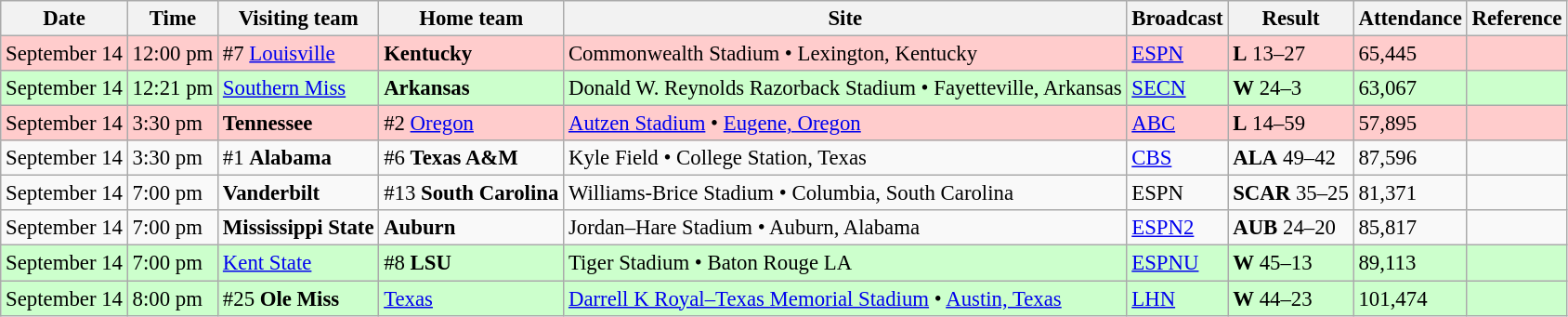<table class="wikitable" style="font-size:95%;">
<tr>
<th>Date</th>
<th>Time</th>
<th>Visiting team</th>
<th>Home team</th>
<th>Site</th>
<th>Broadcast</th>
<th>Result</th>
<th>Attendance</th>
<th class="unsortable">Reference</th>
</tr>
<tr bgcolor=ffcccc>
<td>September 14</td>
<td>12:00 pm</td>
<td>#7 <a href='#'>Louisville</a></td>
<td><strong>Kentucky</strong></td>
<td>Commonwealth Stadium • Lexington, Kentucky</td>
<td><a href='#'>ESPN</a></td>
<td><strong>L</strong> 13–27</td>
<td>65,445</td>
<td></td>
</tr>
<tr bgcolor=ccffcc>
<td>September 14</td>
<td>12:21 pm</td>
<td><a href='#'>Southern Miss</a></td>
<td><strong>Arkansas</strong></td>
<td>Donald W. Reynolds Razorback Stadium • Fayetteville, Arkansas</td>
<td><a href='#'>SECN</a></td>
<td><strong>W</strong> 24–3</td>
<td>63,067</td>
<td></td>
</tr>
<tr bgcolor=ffcccc>
<td>September 14</td>
<td>3:30 pm</td>
<td><strong>Tennessee</strong></td>
<td>#2 <a href='#'>Oregon</a></td>
<td><a href='#'>Autzen Stadium</a> • <a href='#'>Eugene, Oregon</a></td>
<td><a href='#'>ABC</a></td>
<td><strong>L</strong> 14–59</td>
<td>57,895</td>
<td></td>
</tr>
<tr bgcolor=>
<td>September 14</td>
<td>3:30 pm</td>
<td>#1 <strong>Alabama</strong></td>
<td>#6 <strong>Texas A&M</strong></td>
<td>Kyle Field • College Station, Texas</td>
<td><a href='#'>CBS</a></td>
<td><strong>ALA</strong> 49–42</td>
<td>87,596</td>
<td></td>
</tr>
<tr bgcolor=>
<td>September 14</td>
<td>7:00 pm</td>
<td><strong>Vanderbilt</strong></td>
<td>#13 <strong>South Carolina</strong></td>
<td>Williams-Brice Stadium • Columbia, South Carolina</td>
<td>ESPN</td>
<td><strong>SCAR</strong> 35–25</td>
<td>81,371</td>
<td></td>
</tr>
<tr bgcolor=>
<td>September 14</td>
<td>7:00 pm</td>
<td><strong>Mississippi State</strong></td>
<td><strong>Auburn</strong></td>
<td>Jordan–Hare Stadium • Auburn, Alabama</td>
<td><a href='#'>ESPN2</a></td>
<td><strong>AUB</strong> 24–20</td>
<td>85,817</td>
<td></td>
</tr>
<tr bgcolor=ccffcc>
<td>September 14</td>
<td>7:00 pm</td>
<td><a href='#'>Kent State</a></td>
<td>#8 <strong>LSU</strong></td>
<td>Tiger Stadium • Baton Rouge LA</td>
<td><a href='#'>ESPNU</a></td>
<td><strong>W</strong> 45–13</td>
<td>89,113</td>
<td></td>
</tr>
<tr bgcolor=ccffcc>
<td>September 14</td>
<td>8:00 pm</td>
<td>#25 <strong>Ole Miss</strong></td>
<td><a href='#'>Texas</a></td>
<td><a href='#'>Darrell K Royal–Texas Memorial Stadium</a> • <a href='#'>Austin, Texas</a></td>
<td><a href='#'>LHN</a></td>
<td><strong>W</strong> 44–23</td>
<td>101,474</td>
<td></td>
</tr>
</table>
